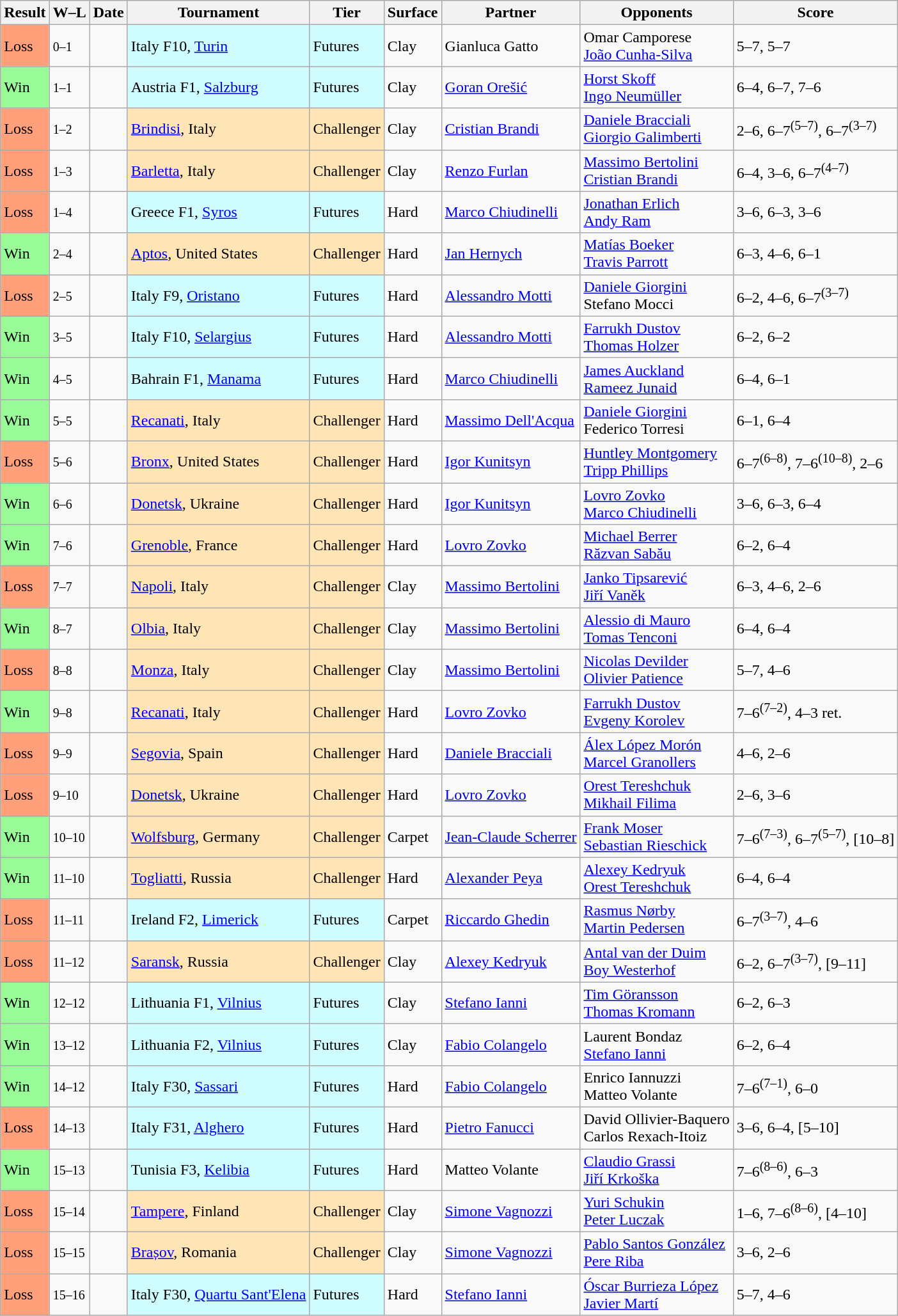<table class="sortable wikitable">
<tr>
<th>Result</th>
<th class="unsortable">W–L</th>
<th>Date</th>
<th>Tournament</th>
<th>Tier</th>
<th>Surface</th>
<th>Partner</th>
<th>Opponents</th>
<th class="unsortable">Score</th>
</tr>
<tr>
<td style="background:#ffa07a;">Loss</td>
<td><small>0–1</small></td>
<td></td>
<td style="background:#cffcff;">Italy F10, <a href='#'>Turin</a></td>
<td style="background:#cffcff;">Futures</td>
<td>Clay</td>
<td> Gianluca Gatto</td>
<td> Omar Camporese <br>  <a href='#'>João Cunha-Silva</a></td>
<td>5–7, 5–7</td>
</tr>
<tr>
<td style="background:#98fb98;">Win</td>
<td><small>1–1</small></td>
<td></td>
<td style="background:#cffcff;">Austria F1, <a href='#'>Salzburg</a></td>
<td style="background:#cffcff;">Futures</td>
<td>Clay</td>
<td> <a href='#'>Goran Orešić</a></td>
<td> <a href='#'>Horst Skoff</a> <br> <a href='#'>Ingo Neumüller</a></td>
<td>6–4, 6–7, 7–6</td>
</tr>
<tr>
<td style="background:#ffa07a;">Loss</td>
<td><small>1–2</small></td>
<td></td>
<td style="background:moccasin;"><a href='#'>Brindisi</a>, Italy</td>
<td style="background:moccasin;">Challenger</td>
<td>Clay</td>
<td> <a href='#'>Cristian Brandi</a></td>
<td> <a href='#'>Daniele Bracciali</a> <br>  <a href='#'>Giorgio Galimberti</a></td>
<td>2–6, 6–7<sup>(5–7)</sup>, 6–7<sup>(3–7)</sup></td>
</tr>
<tr>
<td style="background:#ffa07a;">Loss</td>
<td><small>1–3</small></td>
<td></td>
<td style="background:moccasin;"><a href='#'>Barletta</a>, Italy</td>
<td style="background:moccasin;">Challenger</td>
<td>Clay</td>
<td> <a href='#'>Renzo Furlan</a></td>
<td> <a href='#'>Massimo Bertolini</a> <br>  <a href='#'>Cristian Brandi</a></td>
<td>6–4, 3–6, 6–7<sup>(4–7)</sup></td>
</tr>
<tr>
<td style="background:#ffa07a;">Loss</td>
<td><small>1–4</small></td>
<td></td>
<td style="background:#cffcff;">Greece F1, <a href='#'>Syros</a></td>
<td style="background:#cffcff;">Futures</td>
<td>Hard</td>
<td> <a href='#'>Marco Chiudinelli</a></td>
<td> <a href='#'>Jonathan Erlich</a><br>  <a href='#'>Andy Ram</a></td>
<td>3–6, 6–3, 3–6</td>
</tr>
<tr>
<td style="background:#98fb98;">Win</td>
<td><small>2–4</small></td>
<td></td>
<td style="background:moccasin;"><a href='#'>Aptos</a>, United States</td>
<td style="background:moccasin;">Challenger</td>
<td>Hard</td>
<td> <a href='#'>Jan Hernych</a></td>
<td> <a href='#'>Matías Boeker</a> <br>  <a href='#'>Travis Parrott</a></td>
<td>6–3, 4–6, 6–1</td>
</tr>
<tr>
<td style="background:#ffa07a;">Loss</td>
<td><small>2–5</small></td>
<td></td>
<td style="background:#cffcff;">Italy F9, <a href='#'>Oristano</a></td>
<td style="background:#cffcff;">Futures</td>
<td>Hard</td>
<td> <a href='#'>Alessandro Motti</a></td>
<td> <a href='#'>Daniele Giorgini</a><br>  Stefano Mocci</td>
<td>6–2, 4–6, 6–7<sup>(3–7)</sup></td>
</tr>
<tr>
<td style="background:#98fb98;">Win</td>
<td><small>3–5</small></td>
<td></td>
<td style="background:#cffcff;">Italy F10, <a href='#'>Selargius</a></td>
<td style="background:#cffcff;">Futures</td>
<td>Hard</td>
<td> <a href='#'>Alessandro Motti</a></td>
<td> <a href='#'>Farrukh Dustov</a><br>  <a href='#'>Thomas Holzer</a></td>
<td>6–2, 6–2</td>
</tr>
<tr>
<td style="background:#98fb98;">Win</td>
<td><small>4–5</small></td>
<td></td>
<td style="background:#cffcff;">Bahrain F1, <a href='#'>Manama</a></td>
<td style="background:#cffcff;">Futures</td>
<td>Hard</td>
<td> <a href='#'>Marco Chiudinelli</a></td>
<td> <a href='#'>James Auckland</a><br>  <a href='#'>Rameez Junaid</a></td>
<td>6–4, 6–1</td>
</tr>
<tr>
<td style="background:#98fb98;">Win</td>
<td><small>5–5</small></td>
<td></td>
<td style="background:moccasin;"><a href='#'>Recanati</a>, Italy</td>
<td style="background:moccasin;">Challenger</td>
<td>Hard</td>
<td> <a href='#'>Massimo Dell'Acqua</a></td>
<td> <a href='#'>Daniele Giorgini</a> <br>  Federico Torresi</td>
<td>6–1, 6–4</td>
</tr>
<tr>
<td style="background:#ffa07a;">Loss</td>
<td><small>5–6</small></td>
<td></td>
<td style="background:moccasin;"><a href='#'>Bronx</a>, United States</td>
<td style="background:moccasin;">Challenger</td>
<td>Hard</td>
<td> <a href='#'>Igor Kunitsyn</a></td>
<td> <a href='#'>Huntley Montgomery</a> <br>  <a href='#'>Tripp Phillips</a></td>
<td>6–7<sup>(6–8)</sup>, 7–6<sup>(10–8)</sup>, 2–6</td>
</tr>
<tr>
<td style="background:#98fb98;">Win</td>
<td><small>6–6</small></td>
<td></td>
<td style="background:moccasin;"><a href='#'>Donetsk</a>, Ukraine</td>
<td style="background:moccasin;">Challenger</td>
<td>Hard</td>
<td> <a href='#'>Igor Kunitsyn</a></td>
<td> <a href='#'>Lovro Zovko</a> <br>  <a href='#'>Marco Chiudinelli</a></td>
<td>3–6, 6–3, 6–4</td>
</tr>
<tr>
<td style="background:#98fb98;">Win</td>
<td><small>7–6</small></td>
<td></td>
<td style="background:moccasin;"><a href='#'>Grenoble</a>, France</td>
<td style="background:moccasin;">Challenger</td>
<td>Hard</td>
<td> <a href='#'>Lovro Zovko</a></td>
<td> <a href='#'>Michael Berrer</a> <br>  <a href='#'>Răzvan Sabău</a></td>
<td>6–2, 6–4</td>
</tr>
<tr>
<td style="background:#ffa07a;">Loss</td>
<td><small>7–7</small></td>
<td></td>
<td style="background:moccasin;"><a href='#'>Napoli</a>, Italy</td>
<td style="background:moccasin;">Challenger</td>
<td>Clay</td>
<td> <a href='#'>Massimo Bertolini</a></td>
<td> <a href='#'>Janko Tipsarević</a> <br>  <a href='#'>Jiří Vaněk</a></td>
<td>6–3, 4–6, 2–6</td>
</tr>
<tr>
<td style="background:#98fb98;">Win</td>
<td><small>8–7</small></td>
<td></td>
<td style="background:moccasin;"><a href='#'>Olbia</a>, Italy</td>
<td style="background:moccasin;">Challenger</td>
<td>Clay</td>
<td> <a href='#'>Massimo Bertolini</a></td>
<td> <a href='#'>Alessio di Mauro</a> <br>  <a href='#'>Tomas Tenconi</a></td>
<td>6–4, 6–4</td>
</tr>
<tr>
<td style="background:#ffa07a;">Loss</td>
<td><small>8–8</small></td>
<td></td>
<td style="background:moccasin;"><a href='#'>Monza</a>, Italy</td>
<td style="background:moccasin;">Challenger</td>
<td>Clay</td>
<td> <a href='#'>Massimo Bertolini</a></td>
<td> <a href='#'>Nicolas Devilder</a> <br>  <a href='#'>Olivier Patience</a></td>
<td>5–7, 4–6</td>
</tr>
<tr>
<td style="background:#98fb98;">Win</td>
<td><small>9–8</small></td>
<td></td>
<td style="background:moccasin;"><a href='#'>Recanati</a>, Italy</td>
<td style="background:moccasin;">Challenger</td>
<td>Hard</td>
<td> <a href='#'>Lovro Zovko</a></td>
<td> <a href='#'>Farrukh Dustov</a> <br>  <a href='#'>Evgeny Korolev</a></td>
<td>7–6<sup>(7–2)</sup>, 4–3 ret.</td>
</tr>
<tr>
<td style="background:#ffa07a;">Loss</td>
<td><small>9–9</small></td>
<td></td>
<td style="background:moccasin;"><a href='#'>Segovia</a>, Spain</td>
<td style="background:moccasin;">Challenger</td>
<td>Hard</td>
<td> <a href='#'>Daniele Bracciali</a></td>
<td> <a href='#'>Álex López Morón</a> <br>  <a href='#'>Marcel Granollers</a></td>
<td>4–6, 2–6</td>
</tr>
<tr>
<td style="background:#ffa07a;">Loss</td>
<td><small>9–10</small></td>
<td></td>
<td style="background:moccasin;"><a href='#'>Donetsk</a>, Ukraine</td>
<td style="background:moccasin;">Challenger</td>
<td>Hard</td>
<td> <a href='#'>Lovro Zovko</a></td>
<td> <a href='#'>Orest Tereshchuk</a> <br>  <a href='#'>Mikhail Filima</a></td>
<td>2–6, 3–6</td>
</tr>
<tr>
<td style="background:#98fb98;">Win</td>
<td><small>10–10</small></td>
<td></td>
<td style="background:moccasin;"><a href='#'>Wolfsburg</a>, Germany</td>
<td style="background:moccasin;">Challenger</td>
<td>Carpet</td>
<td> <a href='#'>Jean-Claude Scherrer</a></td>
<td> <a href='#'>Frank Moser</a> <br>  <a href='#'>Sebastian Rieschick</a></td>
<td>7–6<sup>(7–3)</sup>, 6–7<sup>(5–7)</sup>, [10–8]</td>
</tr>
<tr>
<td style="background:#98fb98;">Win</td>
<td><small>11–10</small></td>
<td></td>
<td style="background:moccasin;"><a href='#'>Togliatti</a>, Russia</td>
<td style="background:moccasin;">Challenger</td>
<td>Hard</td>
<td> <a href='#'>Alexander Peya</a></td>
<td> <a href='#'>Alexey Kedryuk</a> <br>  <a href='#'>Orest Tereshchuk</a></td>
<td>6–4, 6–4</td>
</tr>
<tr>
<td style="background:#ffa07a;">Loss</td>
<td><small>11–11</small></td>
<td></td>
<td style="background:#cffcff;">Ireland F2, <a href='#'>Limerick</a></td>
<td style="background:#cffcff;">Futures</td>
<td>Carpet</td>
<td> <a href='#'>Riccardo Ghedin</a></td>
<td> <a href='#'>Rasmus Nørby</a><br>  <a href='#'>Martin Pedersen</a></td>
<td>6–7<sup>(3–7)</sup>, 4–6</td>
</tr>
<tr>
<td style="background:#ffa07a;">Loss</td>
<td><small>11–12</small></td>
<td></td>
<td style="background:moccasin;"><a href='#'>Saransk</a>, Russia</td>
<td style="background:moccasin;">Challenger</td>
<td>Clay</td>
<td> <a href='#'>Alexey Kedryuk</a></td>
<td> <a href='#'>Antal van der Duim</a> <br>  <a href='#'>Boy Westerhof</a></td>
<td>6–2, 6–7<sup>(3–7)</sup>, [9–11]</td>
</tr>
<tr>
<td style="background:#98fb98;">Win</td>
<td><small>12–12</small></td>
<td></td>
<td style="background:#cffcff;">Lithuania F1, <a href='#'>Vilnius</a></td>
<td style="background:#cffcff;">Futures</td>
<td>Clay</td>
<td> <a href='#'>Stefano Ianni</a></td>
<td> <a href='#'>Tim Göransson</a> <br>  <a href='#'>Thomas Kromann</a></td>
<td>6–2, 6–3</td>
</tr>
<tr>
<td style="background:#98fb98;">Win</td>
<td><small>13–12</small></td>
<td></td>
<td style="background:#cffcff;">Lithuania F2, <a href='#'>Vilnius</a></td>
<td style="background:#cffcff;">Futures</td>
<td>Clay</td>
<td> <a href='#'>Fabio Colangelo</a></td>
<td> Laurent Bondaz<br>  <a href='#'>Stefano Ianni</a></td>
<td>6–2, 6–4</td>
</tr>
<tr>
<td style="background:#98fb98;">Win</td>
<td><small>14–12</small></td>
<td></td>
<td style="background:#cffcff;">Italy F30, <a href='#'>Sassari</a></td>
<td style="background:#cffcff;">Futures</td>
<td>Hard</td>
<td> <a href='#'>Fabio Colangelo</a></td>
<td> Enrico Iannuzzi <br>  Matteo Volante</td>
<td>7–6<sup>(7–1)</sup>, 6–0</td>
</tr>
<tr>
<td style="background:#ffa07a;">Loss</td>
<td><small>14–13</small></td>
<td></td>
<td style="background:#cffcff;">Italy F31, <a href='#'>Alghero</a></td>
<td style="background:#cffcff;">Futures</td>
<td>Hard</td>
<td> <a href='#'>Pietro Fanucci</a></td>
<td> David Ollivier-Baquero <br>  Carlos Rexach-Itoiz</td>
<td>3–6, 6–4, [5–10]</td>
</tr>
<tr>
<td style="background:#98fb98;">Win</td>
<td><small>15–13</small></td>
<td></td>
<td style="background:#cffcff;">Tunisia F3, <a href='#'>Kelibia</a></td>
<td style="background:#cffcff;">Futures</td>
<td>Hard</td>
<td> Matteo Volante</td>
<td> <a href='#'>Claudio Grassi</a><br>  <a href='#'>Jiří Krkoška</a></td>
<td>7–6<sup>(8–6)</sup>, 6–3</td>
</tr>
<tr>
<td style="background:#ffa07a;">Loss</td>
<td><small>15–14</small></td>
<td></td>
<td style="background:moccasin;"><a href='#'>Tampere</a>, Finland</td>
<td style="background:moccasin;">Challenger</td>
<td>Clay</td>
<td> <a href='#'>Simone Vagnozzi</a></td>
<td> <a href='#'>Yuri Schukin</a> <br>  <a href='#'>Peter Luczak</a></td>
<td>1–6, 7–6<sup>(8–6)</sup>, [4–10]</td>
</tr>
<tr>
<td style="background:#ffa07a;">Loss</td>
<td><small>15–15</small></td>
<td></td>
<td style="background:moccasin;"><a href='#'>Brașov</a>, Romania</td>
<td style="background:moccasin;">Challenger</td>
<td>Clay</td>
<td> <a href='#'>Simone Vagnozzi</a></td>
<td> <a href='#'>Pablo Santos González</a> <br>  <a href='#'>Pere Riba</a></td>
<td>3–6, 2–6</td>
</tr>
<tr>
<td style="background:#ffa07a;">Loss</td>
<td><small>15–16</small></td>
<td></td>
<td style="background:#cffcff;">Italy F30, <a href='#'>Quartu Sant'Elena</a></td>
<td style="background:#cffcff;">Futures</td>
<td>Hard</td>
<td> <a href='#'>Stefano Ianni</a></td>
<td> <a href='#'>Óscar Burrieza López</a> <br>  <a href='#'>Javier Martí</a></td>
<td>5–7, 4–6</td>
</tr>
</table>
